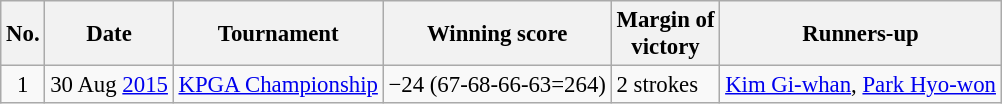<table class="wikitable" style="font-size:95%;">
<tr>
<th>No.</th>
<th>Date</th>
<th>Tournament</th>
<th>Winning score</th>
<th>Margin of<br>victory</th>
<th>Runners-up</th>
</tr>
<tr>
<td align=center>1</td>
<td align=right>30 Aug <a href='#'>2015</a></td>
<td><a href='#'>KPGA Championship</a></td>
<td>−24 (67-68-66-63=264)</td>
<td>2 strokes</td>
<td> <a href='#'>Kim Gi-whan</a>,  <a href='#'>Park Hyo-won</a></td>
</tr>
</table>
